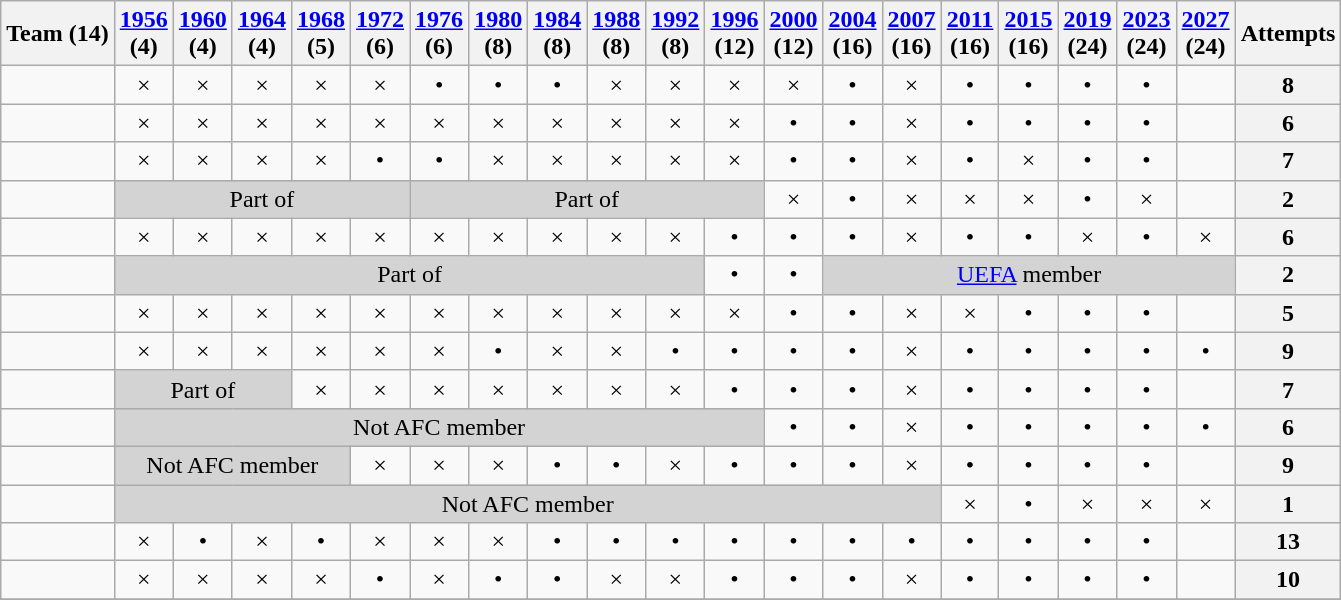<table class="wikitable sortable" style="text-align: center">
<tr>
<th>Team (14)</th>
<th class=unsortable><a href='#'>1956</a><br> (4)</th>
<th class=unsortable><a href='#'>1960</a><br> (4)</th>
<th class=unsortable><a href='#'>1964</a><br> (4)</th>
<th class=unsortable><a href='#'>1968</a><br> (5)</th>
<th class=unsortable><a href='#'>1972</a><br> (6)</th>
<th class=unsortable><a href='#'>1976</a><br> (6)</th>
<th class=unsortable><a href='#'>1980</a><br> (8)</th>
<th class=unsortable><a href='#'>1984</a><br> (8)</th>
<th class=unsortable><a href='#'>1988</a><br> (8)</th>
<th class=unsortable><a href='#'>1992</a><br> (8)</th>
<th class=unsortable><a href='#'>1996</a><br> (12)</th>
<th class=unsortable><a href='#'>2000</a><br> (12)</th>
<th class=unsortable><a href='#'>2004</a><br> (16)</th>
<th class=unsortable><a href='#'>2007</a><br> (16)</th>
<th class=unsortable><a href='#'>2011</a><br> (16)</th>
<th class=unsortable><a href='#'>2015</a><br> (16)</th>
<th class=unsortable><a href='#'>2019</a><br> (24)</th>
<th class=unsortable><a href='#'>2023</a><br> (24)</th>
<th class=unsortable><a href='#'>2027</a><br> (24)</th>
<th>Attempts</th>
</tr>
<tr>
<td align=left></td>
<td>×</td>
<td>×</td>
<td>×</td>
<td>×</td>
<td>×</td>
<td>•</td>
<td>•</td>
<td>•</td>
<td>×</td>
<td>×</td>
<td>×</td>
<td>×</td>
<td>•</td>
<td>×</td>
<td>•</td>
<td>•</td>
<td>•</td>
<td>•</td>
<td></td>
<th>8</th>
</tr>
<tr>
<td align=left></td>
<td>×</td>
<td>×</td>
<td>×</td>
<td>×</td>
<td>×</td>
<td>×</td>
<td>×</td>
<td>×</td>
<td>×</td>
<td>×</td>
<td>×</td>
<td>•</td>
<td>•</td>
<td>×</td>
<td>•</td>
<td>•</td>
<td>•</td>
<td>•</td>
<td></td>
<th>6</th>
</tr>
<tr>
<td align=left></td>
<td>×</td>
<td>×</td>
<td>×</td>
<td>×</td>
<td>•</td>
<td>•</td>
<td>×</td>
<td>×</td>
<td>×</td>
<td>×</td>
<td>×</td>
<td>•</td>
<td>•</td>
<td>×</td>
<td>•</td>
<td>×</td>
<td>•</td>
<td>•</td>
<td></td>
<th>7</th>
</tr>
<tr>
<td align=left></td>
<td bgcolor=lightgrey colspan=5>Part of </td>
<td bgcolor=lightgrey colspan=6>Part of </td>
<td>×</td>
<td>•</td>
<td>×</td>
<td>×</td>
<td>×</td>
<td>•</td>
<td>×</td>
<td></td>
<th>2</th>
</tr>
<tr>
<td align=left></td>
<td>×</td>
<td>×</td>
<td>×</td>
<td>×</td>
<td>×</td>
<td>×</td>
<td>×</td>
<td>×</td>
<td>×</td>
<td>×</td>
<td>•</td>
<td>•</td>
<td>•</td>
<td>×</td>
<td>•</td>
<td>•</td>
<td>×</td>
<td>•</td>
<td>×</td>
<th>6</th>
</tr>
<tr>
<td align=left><s><em></em></s></td>
<td bgcolor=lightgrey colspan=10>Part of </td>
<td>•</td>
<td>•</td>
<td bgcolor=lightgrey colspan=7><a href='#'>UEFA</a> member</td>
<th>2</th>
</tr>
<tr>
<td align=left></td>
<td>×</td>
<td>×</td>
<td>×</td>
<td>×</td>
<td>×</td>
<td>×</td>
<td>×</td>
<td>×</td>
<td>×</td>
<td>×</td>
<td>×</td>
<td>•</td>
<td>•</td>
<td>×</td>
<td>×</td>
<td>•</td>
<td>•</td>
<td>•</td>
<td></td>
<th>5</th>
</tr>
<tr>
<td align=left></td>
<td>×</td>
<td>×</td>
<td>×</td>
<td>×</td>
<td>×</td>
<td>×</td>
<td>•</td>
<td>×</td>
<td>×</td>
<td>•</td>
<td>•</td>
<td>•</td>
<td>•</td>
<td>×</td>
<td>•</td>
<td>•</td>
<td>•</td>
<td>•</td>
<td>•</td>
<th>9</th>
</tr>
<tr>
<td align=left></td>
<td bgcolor=lightgrey colspan=3>Part of </td>
<td>×</td>
<td>×</td>
<td>×</td>
<td>×</td>
<td>×</td>
<td>×</td>
<td>×</td>
<td>•</td>
<td>•</td>
<td>•</td>
<td>×</td>
<td>•</td>
<td>•</td>
<td>•</td>
<td>•</td>
<td></td>
<th>7</th>
</tr>
<tr>
<td align=left></td>
<td bgcolor=lightgrey colspan=11>Not AFC member</td>
<td>•</td>
<td>•</td>
<td>×</td>
<td>•</td>
<td>•</td>
<td>•</td>
<td>•</td>
<td>•</td>
<th>6</th>
</tr>
<tr>
<td align=left></td>
<td bgcolor=lightgrey colspan=4>Not AFC member</td>
<td>×</td>
<td>×</td>
<td>×</td>
<td>•</td>
<td>•</td>
<td>×</td>
<td>•</td>
<td>•</td>
<td>•</td>
<td>×</td>
<td>•</td>
<td>•</td>
<td>•</td>
<td>•</td>
<td></td>
<th>9</th>
</tr>
<tr>
<td align=left></td>
<td bgcolor=lightgrey colspan=14>Not AFC member</td>
<td>×</td>
<td>•</td>
<td>×</td>
<td>×</td>
<td>×</td>
<th>1</th>
</tr>
<tr>
<td align=left></td>
<td>×</td>
<td>•</td>
<td>×</td>
<td>•</td>
<td>×</td>
<td>×</td>
<td>×</td>
<td>•</td>
<td>•</td>
<td>•</td>
<td>•</td>
<td>•</td>
<td>•</td>
<td>•</td>
<td>•</td>
<td>•</td>
<td>•</td>
<td>•</td>
<td></td>
<th>13</th>
</tr>
<tr>
<td align=left></td>
<td>×</td>
<td>×</td>
<td>×</td>
<td>×</td>
<td>•</td>
<td>×</td>
<td>•</td>
<td>•</td>
<td>×</td>
<td>×</td>
<td>•</td>
<td>•</td>
<td>•</td>
<td>×</td>
<td>•</td>
<td>•</td>
<td>•</td>
<td>•</td>
<td></td>
<th>10</th>
</tr>
<tr>
</tr>
</table>
